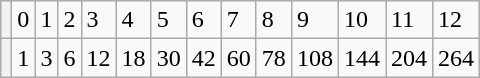<table class="wikitable">
<tr>
<th></th>
<td>0</td>
<td>1</td>
<td>2</td>
<td>3</td>
<td>4</td>
<td>5</td>
<td>6</td>
<td>7</td>
<td>8</td>
<td>9</td>
<td>10</td>
<td>11</td>
<td>12</td>
</tr>
<tr>
<th></th>
<td>1</td>
<td>3</td>
<td>6</td>
<td>12</td>
<td>18</td>
<td>30</td>
<td>42</td>
<td>60</td>
<td>78</td>
<td>108</td>
<td>144</td>
<td>204</td>
<td>264</td>
</tr>
</table>
